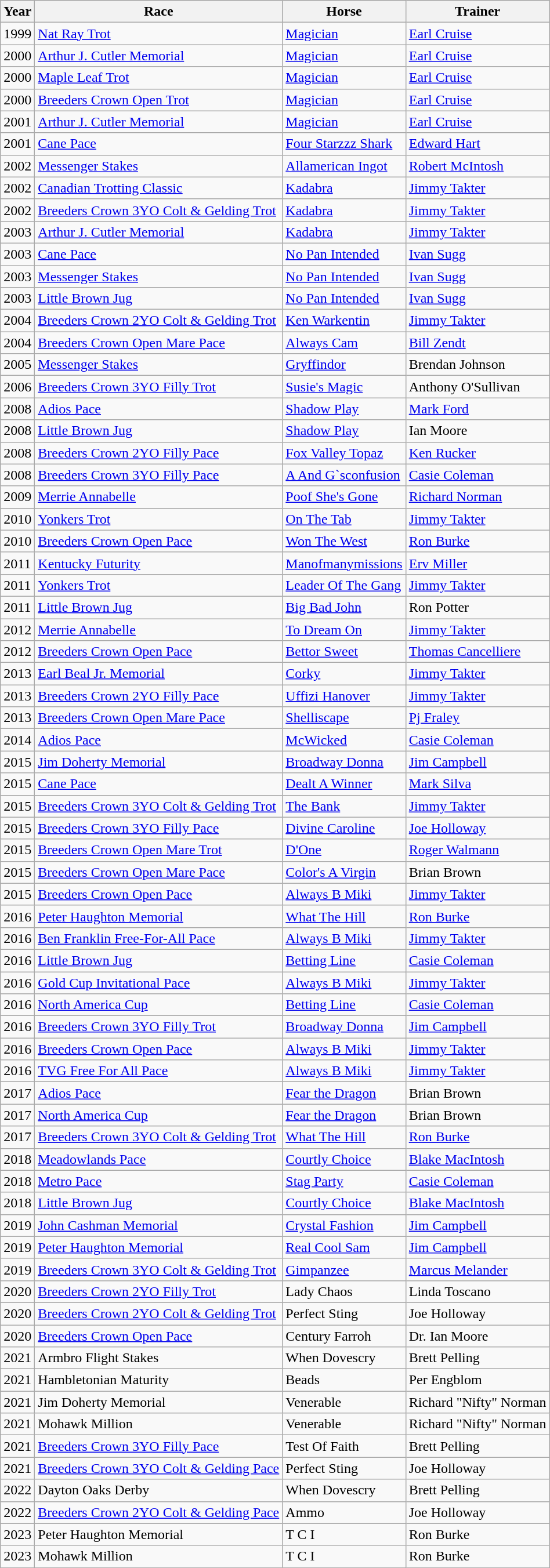<table class="wikitable sortable">
<tr>
<th>Year</th>
<th>Race</th>
<th>Horse</th>
<th>Trainer</th>
</tr>
<tr>
<td>1999</td>
<td> <a href='#'>Nat Ray Trot</a></td>
<td><a href='#'>Magician</a></td>
<td><a href='#'>Earl Cruise</a></td>
</tr>
<tr>
<td>2000</td>
<td> <a href='#'>Arthur J. Cutler Memorial</a></td>
<td><a href='#'>Magician</a></td>
<td><a href='#'>Earl Cruise</a></td>
</tr>
<tr>
<td>2000</td>
<td> <a href='#'>Maple Leaf Trot</a></td>
<td><a href='#'>Magician</a></td>
<td><a href='#'>Earl Cruise</a></td>
</tr>
<tr>
<td>2000</td>
<td> <a href='#'>Breeders Crown Open Trot</a></td>
<td><a href='#'>Magician</a></td>
<td><a href='#'>Earl Cruise</a></td>
</tr>
<tr>
<td>2001</td>
<td> <a href='#'>Arthur J. Cutler Memorial</a></td>
<td><a href='#'>Magician</a></td>
<td><a href='#'>Earl Cruise</a></td>
</tr>
<tr>
<td>2001</td>
<td> <a href='#'>Cane Pace</a></td>
<td><a href='#'>Four Starzzz Shark</a></td>
<td><a href='#'>Edward Hart</a></td>
</tr>
<tr>
<td>2002</td>
<td> <a href='#'>Messenger Stakes</a></td>
<td><a href='#'>Allamerican Ingot</a></td>
<td><a href='#'>Robert McIntosh</a></td>
</tr>
<tr>
<td>2002</td>
<td> <a href='#'>Canadian Trotting Classic</a></td>
<td><a href='#'>Kadabra</a></td>
<td><a href='#'>Jimmy Takter</a></td>
</tr>
<tr>
<td>2002</td>
<td> <a href='#'>Breeders Crown 3YO Colt & Gelding Trot</a></td>
<td><a href='#'>Kadabra</a></td>
<td><a href='#'>Jimmy Takter</a></td>
</tr>
<tr>
<td>2003</td>
<td> <a href='#'>Arthur J. Cutler Memorial</a></td>
<td><a href='#'>Kadabra</a></td>
<td><a href='#'>Jimmy Takter</a></td>
</tr>
<tr>
<td>2003</td>
<td> <a href='#'>Cane Pace</a></td>
<td><a href='#'>No Pan Intended</a></td>
<td><a href='#'>Ivan Sugg</a></td>
</tr>
<tr>
<td>2003</td>
<td> <a href='#'>Messenger Stakes</a></td>
<td><a href='#'>No Pan Intended</a></td>
<td><a href='#'>Ivan Sugg</a></td>
</tr>
<tr>
<td>2003</td>
<td> <a href='#'>Little Brown Jug</a></td>
<td><a href='#'>No Pan Intended</a></td>
<td><a href='#'>Ivan Sugg</a></td>
</tr>
<tr>
<td>2004</td>
<td> <a href='#'>Breeders Crown 2YO Colt & Gelding Trot</a></td>
<td><a href='#'>Ken Warkentin</a></td>
<td><a href='#'>Jimmy Takter</a></td>
</tr>
<tr>
<td>2004</td>
<td> <a href='#'>Breeders Crown Open Mare Pace</a></td>
<td><a href='#'>Always Cam</a></td>
<td><a href='#'>Bill Zendt</a></td>
</tr>
<tr>
<td>2005</td>
<td> <a href='#'>Messenger Stakes</a></td>
<td><a href='#'>Gryffindor</a></td>
<td>Brendan Johnson</td>
</tr>
<tr>
<td>2006</td>
<td> <a href='#'>Breeders Crown 3YO Filly Trot</a></td>
<td><a href='#'>Susie's Magic</a></td>
<td>Anthony O'Sullivan</td>
</tr>
<tr>
<td>2008</td>
<td> <a href='#'>Adios Pace</a></td>
<td><a href='#'>Shadow Play</a></td>
<td><a href='#'>Mark Ford</a></td>
</tr>
<tr>
<td>2008</td>
<td> <a href='#'>Little Brown Jug</a></td>
<td><a href='#'>Shadow Play</a></td>
<td>Ian Moore</td>
</tr>
<tr>
<td>2008</td>
<td> <a href='#'>Breeders Crown 2YO Filly Pace</a></td>
<td><a href='#'>Fox Valley Topaz</a></td>
<td><a href='#'>Ken Rucker</a></td>
</tr>
<tr>
<td>2008</td>
<td> <a href='#'>Breeders Crown 3YO Filly Pace</a></td>
<td><a href='#'>A And G`sconfusion</a></td>
<td><a href='#'>Casie Coleman</a></td>
</tr>
<tr>
<td>2009</td>
<td> <a href='#'>Merrie Annabelle</a></td>
<td><a href='#'>Poof She's Gone</a></td>
<td><a href='#'>Richard Norman</a></td>
</tr>
<tr>
<td>2010</td>
<td> <a href='#'>Yonkers Trot</a></td>
<td><a href='#'>On The Tab</a></td>
<td><a href='#'>Jimmy Takter</a></td>
</tr>
<tr>
<td>2010</td>
<td> <a href='#'>Breeders Crown Open Pace</a></td>
<td><a href='#'>Won The West</a></td>
<td><a href='#'>Ron Burke</a></td>
</tr>
<tr>
<td>2011</td>
<td> <a href='#'>Kentucky Futurity</a></td>
<td><a href='#'>Manofmanymissions</a></td>
<td><a href='#'>Erv Miller</a></td>
</tr>
<tr>
<td>2011</td>
<td> <a href='#'>Yonkers Trot</a></td>
<td><a href='#'>Leader Of The Gang</a></td>
<td><a href='#'>Jimmy Takter</a></td>
</tr>
<tr>
<td>2011</td>
<td> <a href='#'>Little Brown Jug</a></td>
<td><a href='#'>Big Bad John</a></td>
<td>Ron Potter</td>
</tr>
<tr>
<td>2012</td>
<td> <a href='#'>Merrie Annabelle</a></td>
<td><a href='#'>To Dream On</a></td>
<td><a href='#'>Jimmy Takter</a></td>
</tr>
<tr>
<td>2012</td>
<td> <a href='#'>Breeders Crown Open Pace</a></td>
<td><a href='#'>Bettor Sweet</a></td>
<td><a href='#'>Thomas Cancelliere</a></td>
</tr>
<tr>
<td>2013</td>
<td> <a href='#'>Earl Beal Jr. Memorial</a></td>
<td><a href='#'>Corky</a></td>
<td><a href='#'>Jimmy Takter</a></td>
</tr>
<tr>
<td>2013</td>
<td> <a href='#'>Breeders Crown 2YO Filly Pace</a></td>
<td><a href='#'>Uffizi Hanover</a></td>
<td><a href='#'>Jimmy Takter</a></td>
</tr>
<tr>
<td>2013</td>
<td> <a href='#'>Breeders Crown Open Mare Pace</a></td>
<td><a href='#'>Shelliscape</a></td>
<td><a href='#'>Pj Fraley</a></td>
</tr>
<tr>
<td>2014</td>
<td> <a href='#'>Adios Pace</a></td>
<td><a href='#'>McWicked</a></td>
<td><a href='#'>Casie Coleman</a></td>
</tr>
<tr>
<td>2015</td>
<td> <a href='#'>Jim Doherty Memorial</a></td>
<td><a href='#'>Broadway Donna</a></td>
<td><a href='#'>Jim Campbell</a></td>
</tr>
<tr>
<td>2015</td>
<td> <a href='#'>Cane Pace</a></td>
<td><a href='#'>Dealt A Winner</a></td>
<td><a href='#'>Mark Silva</a></td>
</tr>
<tr>
<td>2015</td>
<td> <a href='#'>Breeders Crown 3YO Colt & Gelding Trot</a></td>
<td><a href='#'>The Bank</a></td>
<td><a href='#'>Jimmy Takter</a></td>
</tr>
<tr>
<td>2015</td>
<td> <a href='#'>Breeders Crown 3YO Filly Pace</a></td>
<td><a href='#'>Divine Caroline</a></td>
<td><a href='#'>Joe Holloway</a></td>
</tr>
<tr>
<td>2015</td>
<td> <a href='#'>Breeders Crown Open Mare Trot</a></td>
<td><a href='#'>D'One</a></td>
<td><a href='#'>Roger Walmann</a></td>
</tr>
<tr>
<td>2015</td>
<td> <a href='#'>Breeders Crown Open Mare Pace</a></td>
<td><a href='#'>Color's A Virgin</a></td>
<td>Brian Brown</td>
</tr>
<tr>
<td>2015</td>
<td> <a href='#'>Breeders Crown Open Pace</a></td>
<td><a href='#'>Always B Miki</a></td>
<td><a href='#'>Jimmy Takter</a></td>
</tr>
<tr>
<td>2016</td>
<td> <a href='#'>Peter Haughton Memorial</a></td>
<td><a href='#'>What The Hill</a></td>
<td><a href='#'>Ron Burke</a></td>
</tr>
<tr>
<td>2016</td>
<td> <a href='#'>Ben Franklin Free-For-All Pace</a></td>
<td><a href='#'>Always B Miki</a></td>
<td><a href='#'>Jimmy Takter</a></td>
</tr>
<tr>
<td>2016</td>
<td> <a href='#'>Little Brown Jug</a></td>
<td><a href='#'>Betting Line</a></td>
<td><a href='#'>Casie Coleman</a></td>
</tr>
<tr>
<td>2016</td>
<td> <a href='#'>Gold Cup Invitational Pace</a></td>
<td><a href='#'>Always B Miki</a></td>
<td><a href='#'>Jimmy Takter</a></td>
</tr>
<tr>
<td>2016</td>
<td> <a href='#'>North America Cup</a></td>
<td><a href='#'>Betting Line</a></td>
<td><a href='#'>Casie Coleman</a></td>
</tr>
<tr>
<td>2016</td>
<td> <a href='#'>Breeders Crown 3YO Filly Trot</a></td>
<td><a href='#'>Broadway Donna</a></td>
<td><a href='#'>Jim Campbell</a></td>
</tr>
<tr>
<td>2016</td>
<td> <a href='#'>Breeders Crown Open Pace</a></td>
<td><a href='#'>Always B Miki</a></td>
<td><a href='#'>Jimmy Takter</a></td>
</tr>
<tr>
<td>2016</td>
<td> <a href='#'>TVG Free For All Pace</a></td>
<td><a href='#'>Always B Miki</a></td>
<td><a href='#'>Jimmy Takter</a></td>
</tr>
<tr>
<td>2017</td>
<td> <a href='#'>Adios Pace</a></td>
<td><a href='#'>Fear the Dragon</a></td>
<td>Brian Brown</td>
</tr>
<tr>
<td>2017</td>
<td> <a href='#'>North America Cup</a></td>
<td><a href='#'>Fear the Dragon</a></td>
<td>Brian Brown</td>
</tr>
<tr>
<td>2017</td>
<td> <a href='#'>Breeders Crown 3YO Colt & Gelding Trot</a></td>
<td><a href='#'>What The Hill</a></td>
<td><a href='#'>Ron Burke</a></td>
</tr>
<tr>
<td>2018</td>
<td> <a href='#'>Meadowlands Pace</a></td>
<td><a href='#'>Courtly Choice</a></td>
<td><a href='#'>Blake MacIntosh</a></td>
</tr>
<tr>
<td>2018</td>
<td> <a href='#'>Metro Pace</a></td>
<td><a href='#'>Stag Party</a></td>
<td><a href='#'>Casie Coleman</a></td>
</tr>
<tr>
<td>2018</td>
<td> <a href='#'>Little Brown Jug</a></td>
<td><a href='#'>Courtly Choice</a></td>
<td><a href='#'>Blake MacIntosh</a></td>
</tr>
<tr>
<td>2019</td>
<td> <a href='#'>John Cashman Memorial</a></td>
<td><a href='#'>Crystal Fashion</a></td>
<td><a href='#'>Jim Campbell</a></td>
</tr>
<tr>
<td>2019</td>
<td> <a href='#'>Peter Haughton Memorial</a></td>
<td><a href='#'>Real Cool Sam</a></td>
<td><a href='#'>Jim Campbell</a></td>
</tr>
<tr>
<td>2019</td>
<td> <a href='#'>Breeders Crown 3YO Colt & Gelding Trot</a></td>
<td><a href='#'>Gimpanzee</a></td>
<td><a href='#'>Marcus Melander</a></td>
</tr>
<tr>
<td>2020</td>
<td> <a href='#'>Breeders Crown 2YO Filly Trot</a></td>
<td>Lady Chaos</td>
<td>Linda Toscano</td>
</tr>
<tr>
<td>2020</td>
<td> <a href='#'>Breeders Crown 2YO Colt & Gelding Trot</a></td>
<td>Perfect Sting</td>
<td>Joe Holloway</td>
</tr>
<tr>
<td>2020</td>
<td> <a href='#'>Breeders Crown Open Pace</a></td>
<td>Century Farroh</td>
<td>Dr. Ian Moore</td>
</tr>
<tr>
<td>2021</td>
<td> Armbro Flight Stakes</td>
<td>When Dovescry</td>
<td>Brett Pelling</td>
</tr>
<tr>
<td>2021</td>
<td> Hambletonian Maturity</td>
<td>Beads</td>
<td>Per Engblom</td>
</tr>
<tr>
<td>2021</td>
<td> Jim Doherty Memorial</td>
<td>Venerable</td>
<td>Richard "Nifty" Norman</td>
</tr>
<tr>
<td>2021</td>
<td> Mohawk Million</td>
<td>Venerable</td>
<td>Richard "Nifty" Norman</td>
</tr>
<tr>
<td>2021</td>
<td> <a href='#'>Breeders Crown 3YO Filly Pace</a></td>
<td>Test Of Faith</td>
<td>Brett Pelling</td>
</tr>
<tr>
<td>2021</td>
<td> <a href='#'>Breeders Crown 3YO Colt & Gelding Pace</a></td>
<td>Perfect Sting</td>
<td>Joe Holloway</td>
</tr>
<tr>
<td>2022</td>
<td> Dayton Oaks Derby</td>
<td>When Dovescry</td>
<td>Brett Pelling</td>
</tr>
<tr>
<td>2022</td>
<td> <a href='#'>Breeders Crown 2YO Colt & Gelding Pace</a></td>
<td>Ammo</td>
<td>Joe Holloway</td>
</tr>
<tr>
<td>2023</td>
<td> Peter Haughton Memorial</td>
<td>T C I</td>
<td>Ron Burke</td>
</tr>
<tr>
<td>2023</td>
<td> Mohawk Million</td>
<td>T C I</td>
<td>Ron Burke</td>
</tr>
</table>
